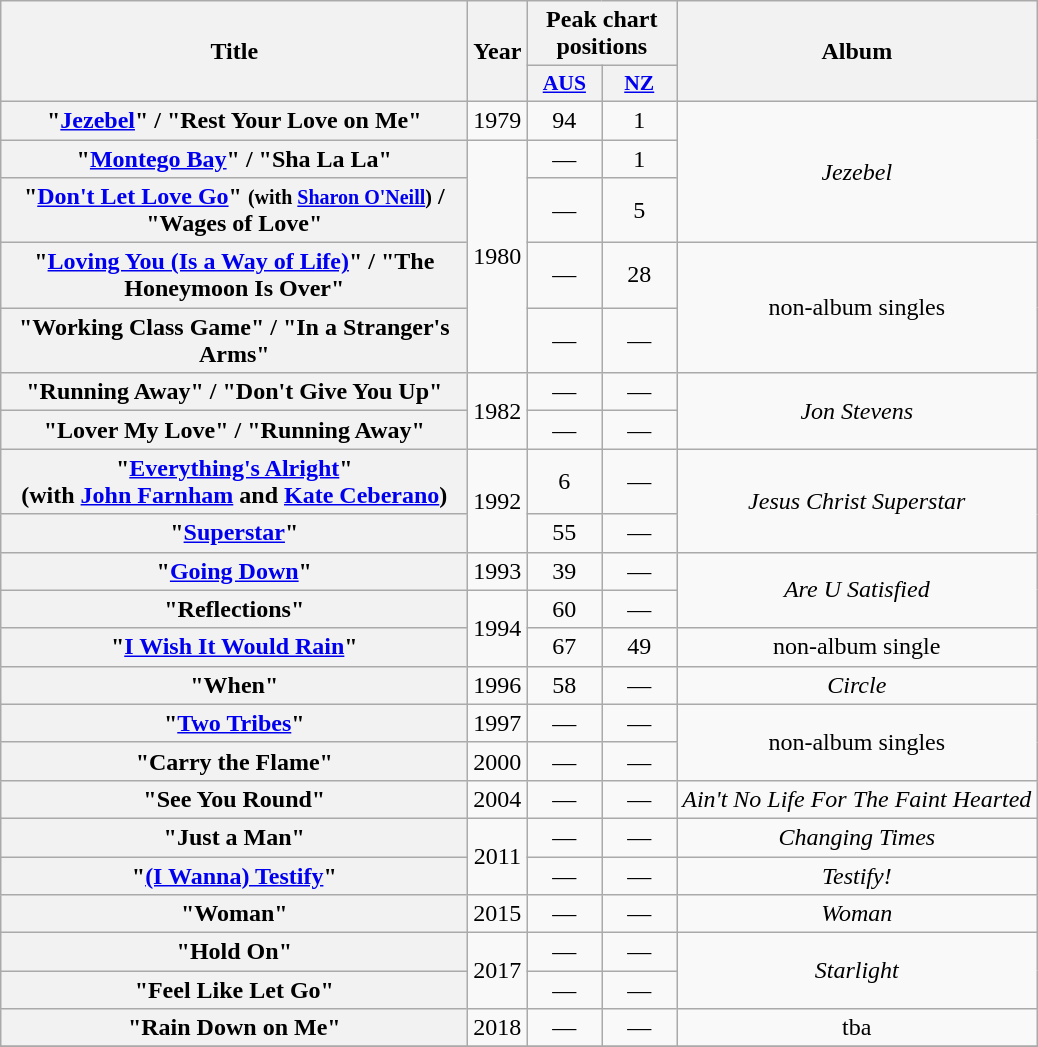<table class="wikitable plainrowheaders" style="text-align:center;" border="1">
<tr>
<th scope="col" rowspan="2" style="width:19em;">Title</th>
<th scope="col" rowspan="2" style="width:1em;">Year</th>
<th scope="col" colspan="2">Peak chart positions</th>
<th scope="col" rowspan="2">Album</th>
</tr>
<tr>
<th scope="col" style="width:3em;font-size:90%;"><a href='#'>AUS</a><br></th>
<th scope="col" style="width:3em;font-size:90%;"><a href='#'>NZ</a><br></th>
</tr>
<tr>
<th scope="row">"<a href='#'>Jezebel</a>" / "Rest Your Love on Me"</th>
<td>1979</td>
<td>94</td>
<td>1</td>
<td rowspan="3"><em>Jezebel</em></td>
</tr>
<tr>
<th scope="row">"<a href='#'>Montego Bay</a>" / "Sha La La"</th>
<td rowspan="4">1980</td>
<td>—</td>
<td>1</td>
</tr>
<tr>
<th scope="row">"<a href='#'>Don't Let Love Go</a>" <small>(with <a href='#'>Sharon O'Neill</a>)</small> / "Wages of Love"</th>
<td>—</td>
<td>5</td>
</tr>
<tr>
<th scope="row">"<a href='#'>Loving You (Is a Way of Life)</a>" / "The Honeymoon Is Over"</th>
<td>—</td>
<td>28</td>
<td rowspan="2">non-album singles</td>
</tr>
<tr>
<th scope="row">"Working Class Game" / "In a Stranger's Arms"</th>
<td>—</td>
<td>—</td>
</tr>
<tr>
<th scope="row">"Running Away" / "Don't Give You Up"</th>
<td rowspan="2">1982</td>
<td>—</td>
<td>—</td>
<td rowspan="2"><em>Jon Stevens</em></td>
</tr>
<tr>
<th scope="row">"Lover My Love" / "Running Away"</th>
<td>—</td>
<td>—</td>
</tr>
<tr>
<th scope="row">"<a href='#'>Everything's Alright</a>" <br>(with <a href='#'>John Farnham</a> and <a href='#'>Kate Ceberano</a>)</th>
<td rowspan="2">1992</td>
<td>6</td>
<td>—</td>
<td rowspan="2"><em>Jesus Christ Superstar</em></td>
</tr>
<tr>
<th scope="row">"<a href='#'>Superstar</a>"</th>
<td>55</td>
<td>—</td>
</tr>
<tr>
<th scope="row">"<a href='#'>Going Down</a>"</th>
<td>1993</td>
<td>39</td>
<td>—</td>
<td rowspan="2"><em>Are U Satisfied</em></td>
</tr>
<tr>
<th scope="row">"Reflections"</th>
<td rowspan="2">1994</td>
<td>60</td>
<td>—</td>
</tr>
<tr>
<th scope="row">"<a href='#'>I Wish It Would Rain</a>"</th>
<td>67</td>
<td>49</td>
<td>non-album single</td>
</tr>
<tr>
<th scope="row">"When"</th>
<td>1996</td>
<td>58</td>
<td>—</td>
<td><em>Circle</em></td>
</tr>
<tr>
<th scope="row">"<a href='#'>Two Tribes</a>"</th>
<td>1997</td>
<td>—</td>
<td>—</td>
<td rowspan="2">non-album singles</td>
</tr>
<tr>
<th scope="row">"Carry the Flame"</th>
<td>2000</td>
<td>—</td>
<td>—</td>
</tr>
<tr>
<th scope="row">"See You Round"</th>
<td>2004</td>
<td>—</td>
<td>—</td>
<td><em>Ain't No Life For The Faint Hearted</em></td>
</tr>
<tr>
<th scope="row">"Just a Man"</th>
<td rowspan="2">2011</td>
<td>—</td>
<td>—</td>
<td><em>Changing Times</em></td>
</tr>
<tr>
<th scope="row">"<a href='#'>(I Wanna) Testify</a>"</th>
<td>—</td>
<td>—</td>
<td><em>Testify!</em></td>
</tr>
<tr>
<th scope="row">"Woman"</th>
<td>2015</td>
<td>—</td>
<td>—</td>
<td><em>Woman</em></td>
</tr>
<tr>
<th scope="row">"Hold On"</th>
<td rowspan="2">2017</td>
<td>—</td>
<td>—</td>
<td rowspan="2"><em>Starlight</em></td>
</tr>
<tr>
<th scope="row">"Feel Like Let Go"</th>
<td>—</td>
<td>—</td>
</tr>
<tr>
<th scope="row">"Rain Down on Me"</th>
<td rowspan="1">2018</td>
<td>—</td>
<td>—</td>
<td rowspan="1">tba</td>
</tr>
<tr>
</tr>
</table>
